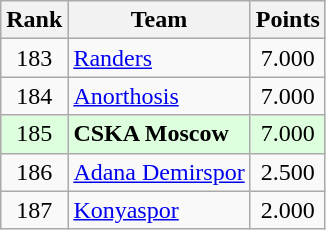<table class="wikitable" style="text-align: center;">
<tr>
<th>Rank</th>
<th>Team</th>
<th>Points</th>
</tr>
<tr>
<td>183</td>
<td align=left> <a href='#'>Randers</a></td>
<td>7.000</td>
</tr>
<tr>
<td>184</td>
<td align=left> <a href='#'>Anorthosis</a></td>
<td>7.000</td>
</tr>
<tr style="background:#dfd;">
<td>185</td>
<td align=left> <strong>CSKA Moscow</strong></td>
<td>7.000</td>
</tr>
<tr>
<td>186</td>
<td align=left> <a href='#'>Adana Demirspor</a></td>
<td>2.500</td>
</tr>
<tr>
<td>187</td>
<td align=left> <a href='#'>Konyaspor</a></td>
<td>2.000</td>
</tr>
</table>
